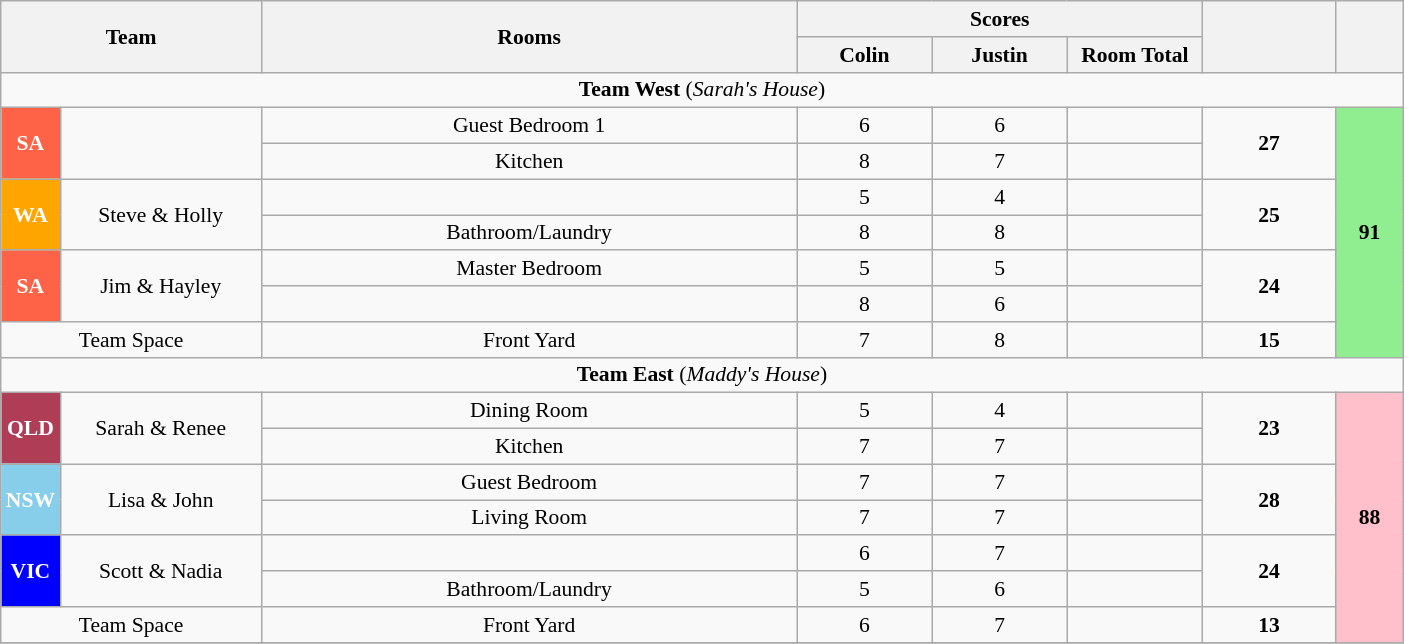<table class="wikitable plainrowheaders" style="text-align:center; font-size:90%; width:65em;">
<tr>
<th colspan="2" rowspan="2">Team</th>
<th rowspan="2" style="width:40%;">Rooms</th>
<th colspan="3" style="width:40%;">Scores</th>
<th rowspan="2" style="width:10%;"></th>
<th rowspan="2" style="width:10%;"></th>
</tr>
<tr>
<th style="width:10%;">Colin</th>
<th style="width:10%;">Justin</th>
<th style="width:10%;">Room Total</th>
</tr>
<tr>
<td colspan="8" scope="col" style="width:10em;" scope="col" style="background:red; color:white;"><strong>Team West</strong> (<em>Sarah's House</em>)</td>
</tr>
<tr>
<th rowspan="2" style="background:tomato; color:white;">SA</th>
<td rowspan="2" style="width:15%;"><br></td>
<td>Guest Bedroom 1</td>
<td>6</td>
<td>6</td>
<td></td>
<td rowspan="2"><strong>27</strong></td>
<th rowspan="7" style="background:lightgreen; color:black;">91</th>
</tr>
<tr>
<td>Kitchen</td>
<td>8</td>
<td>7</td>
<td></td>
</tr>
<tr>
<th rowspan="2" style="background:orange; color:white;">WA</th>
<td rowspan="2" style="width:15%;">Steve & Holly</td>
<td></td>
<td>5</td>
<td>4</td>
<td></td>
<td rowspan="2"><strong>25</strong></td>
</tr>
<tr>
<td>Bathroom/Laundry</td>
<td>8</td>
<td>8</td>
<td></td>
</tr>
<tr>
<th rowspan="2" style="background:tomato; color:white;">SA</th>
<td rowspan="2" style="width:15%;">Jim & Hayley</td>
<td>Master Bedroom</td>
<td>5</td>
<td>5</td>
<td></td>
<td rowspan="2"><strong>24</strong></td>
</tr>
<tr>
<td></td>
<td>8</td>
<td>6</td>
<td></td>
</tr>
<tr>
<td colspan="2">Team Space</td>
<td>Front Yard</td>
<td>7</td>
<td>8</td>
<td></td>
<td><strong>15</strong></td>
</tr>
<tr>
<td colspan="8" scope="col" style="width:10em;" scope="col" style="background:blue; color:white;"><strong>Team East</strong> (<em>Maddy's House</em>)</td>
</tr>
<tr>
<th rowspan="2" style="background:#AF3D55; color:white;">QLD</th>
<td rowspan="2" style="width:15%;">Sarah & Renee</td>
<td>Dining Room</td>
<td>5</td>
<td>4</td>
<td></td>
<td rowspan="2"><strong>23</strong></td>
<th rowspan="7" style="background:pink; color:black;">88</th>
</tr>
<tr>
<td>Kitchen</td>
<td>7</td>
<td>7</td>
<td></td>
</tr>
<tr>
<th rowspan="2" style="background:skyblue; color:white;">NSW</th>
<td rowspan="2" style="width:15%;">Lisa & John<br></td>
<td>Guest Bedroom</td>
<td>7</td>
<td>7</td>
<td></td>
<td rowspan="2"><strong>28</strong></td>
</tr>
<tr>
<td>Living Room</td>
<td>7</td>
<td>7</td>
<td></td>
</tr>
<tr>
<th rowspan="2" style="background:blue; color:white;">VIC</th>
<td rowspan="2" style="width:15%;">Scott & Nadia</td>
<td></td>
<td>6</td>
<td>7</td>
<td></td>
<td rowspan="2"><strong>24</strong></td>
</tr>
<tr>
<td>Bathroom/Laundry</td>
<td>5</td>
<td>6</td>
<td></td>
</tr>
<tr>
<td colspan="2">Team Space</td>
<td>Front Yard</td>
<td>6</td>
<td>7</td>
<td></td>
<td><strong>13</strong></td>
</tr>
<tr>
</tr>
</table>
